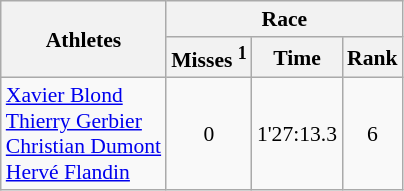<table class="wikitable" border="1" style="font-size:90%">
<tr>
<th rowspan=2>Athletes</th>
<th colspan=3>Race</th>
</tr>
<tr>
<th>Misses <sup>1</sup></th>
<th>Time</th>
<th>Rank</th>
</tr>
<tr>
<td><a href='#'>Xavier Blond</a><br><a href='#'>Thierry Gerbier</a><br><a href='#'>Christian Dumont</a><br><a href='#'>Hervé Flandin</a></td>
<td align=center>0</td>
<td align=center>1'27:13.3</td>
<td align=center>6</td>
</tr>
</table>
